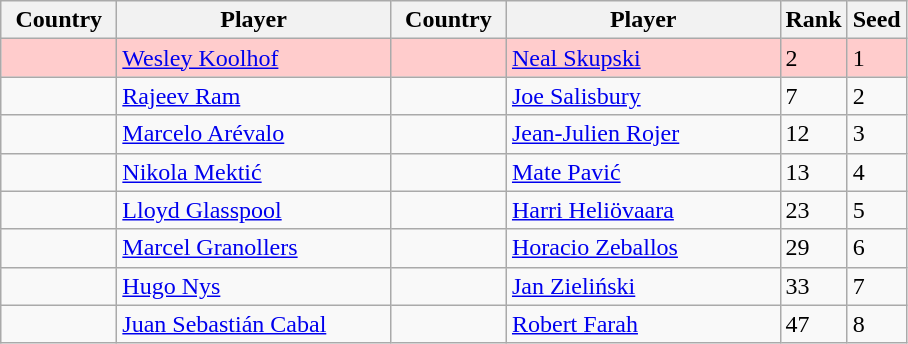<table class="sortable wikitable">
<tr>
<th width="70">Country</th>
<th width="175">Player</th>
<th width="70">Country</th>
<th width="175">Player</th>
<th>Rank</th>
<th>Seed</th>
</tr>
<tr bgcolor=#fcc>
<td></td>
<td><a href='#'>Wesley Koolhof</a></td>
<td></td>
<td><a href='#'>Neal Skupski</a></td>
<td>2</td>
<td>1</td>
</tr>
<tr>
<td></td>
<td><a href='#'>Rajeev Ram</a></td>
<td></td>
<td><a href='#'>Joe Salisbury</a></td>
<td>7</td>
<td>2</td>
</tr>
<tr>
<td></td>
<td><a href='#'>Marcelo Arévalo</a></td>
<td></td>
<td><a href='#'>Jean-Julien Rojer</a></td>
<td>12</td>
<td>3</td>
</tr>
<tr>
<td></td>
<td><a href='#'>Nikola Mektić</a></td>
<td></td>
<td><a href='#'>Mate Pavić</a></td>
<td>13</td>
<td>4</td>
</tr>
<tr>
<td></td>
<td><a href='#'>Lloyd Glasspool</a></td>
<td></td>
<td><a href='#'>Harri Heliövaara</a></td>
<td>23</td>
<td>5</td>
</tr>
<tr>
<td></td>
<td><a href='#'>Marcel Granollers</a></td>
<td></td>
<td><a href='#'>Horacio Zeballos</a></td>
<td>29</td>
<td>6</td>
</tr>
<tr>
<td></td>
<td><a href='#'>Hugo Nys</a></td>
<td></td>
<td><a href='#'>Jan Zieliński</a></td>
<td>33</td>
<td>7</td>
</tr>
<tr>
<td></td>
<td><a href='#'>Juan Sebastián Cabal</a></td>
<td></td>
<td><a href='#'>Robert Farah</a></td>
<td>47</td>
<td>8</td>
</tr>
</table>
